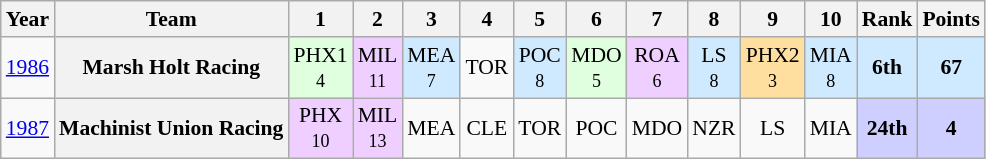<table class="wikitable" style="text-align:center; font-size:90%">
<tr>
<th>Year</th>
<th>Team</th>
<th>1</th>
<th>2</th>
<th>3</th>
<th>4</th>
<th>5</th>
<th>6</th>
<th>7</th>
<th>8</th>
<th>9</th>
<th>10</th>
<th>Rank</th>
<th>Points</th>
</tr>
<tr>
<td><a href='#'>1986</a></td>
<th>Marsh Holt Racing</th>
<td style="background:#DFFFDF;">PHX1<br><small>4</small></td>
<td style="background:#EFCFFF;">MIL<br><small>11</small></td>
<td style="background:#CFEAFF;">MEA<br><small>7</small></td>
<td>TOR</td>
<td style="background:#CFEAFF;">POC<br><small>8</small></td>
<td style="background:#DFFFDF;">MDO<br><small>5</small></td>
<td style="background:#EFCFFF;">ROA<br><small>6</small></td>
<td style="background:#CFEAFF;">LS<br><small>8</small></td>
<td style="background:#FFDF9F;">PHX2<br><small>3</small></td>
<td style="background:#CFEAFF;">MIA<br><small>8</small></td>
<td style="background:#CFEAFF;"><strong>6th</strong></td>
<td style="background:#CFEAFF;"><strong>67</strong></td>
</tr>
<tr>
<td><a href='#'>1987</a></td>
<th>Machinist Union Racing</th>
<td style="background:#EFCFFF;">PHX<br><small>10</small></td>
<td style="background:#EFCFFF;">MIL<br><small>13</small></td>
<td>MEA</td>
<td>CLE</td>
<td>TOR</td>
<td>POC</td>
<td>MDO</td>
<td>NZR</td>
<td>LS</td>
<td>MIA</td>
<td style="background:#CFCFFF;"><strong>24th</strong></td>
<td style="background:#CFCFFF;"><strong>4</strong></td>
</tr>
</table>
